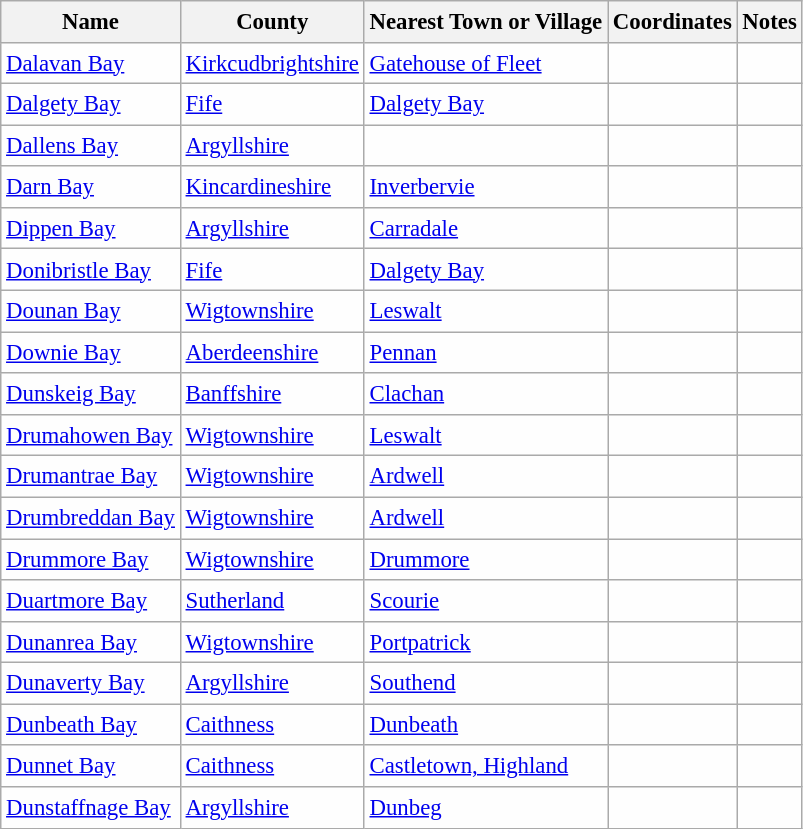<table class="wikitable sortable" style="table-layout:fixed;background-color:#FEFEFE;font-size:95%;padding:0.30em;line-height:1.35em;">
<tr>
<th scope="col">Name</th>
<th scope="col">County</th>
<th scope="col">Nearest Town or Village</th>
<th scope="col">Coordinates</th>
<th scope="col">Notes</th>
</tr>
<tr>
<td><a href='#'>Dalavan Bay</a></td>
<td><a href='#'>Kirkcudbrightshire</a></td>
<td><a href='#'>Gatehouse of Fleet</a></td>
<td></td>
<td></td>
</tr>
<tr>
<td><a href='#'>Dalgety Bay</a></td>
<td><a href='#'>Fife</a></td>
<td><a href='#'>Dalgety Bay</a></td>
<td></td>
<td></td>
</tr>
<tr>
<td><a href='#'>Dallens Bay</a></td>
<td><a href='#'>Argyllshire</a></td>
<td></td>
<td></td>
<td></td>
</tr>
<tr>
<td><a href='#'>Darn Bay</a></td>
<td><a href='#'>Kincardineshire</a></td>
<td><a href='#'>Inverbervie</a></td>
<td></td>
<td></td>
</tr>
<tr>
<td><a href='#'>Dippen Bay</a></td>
<td><a href='#'>Argyllshire</a></td>
<td><a href='#'>Carradale</a></td>
<td></td>
<td></td>
</tr>
<tr>
<td><a href='#'>Donibristle Bay</a></td>
<td><a href='#'>Fife</a></td>
<td><a href='#'>Dalgety Bay</a></td>
<td></td>
<td></td>
</tr>
<tr>
<td><a href='#'>Dounan Bay</a></td>
<td><a href='#'>Wigtownshire</a></td>
<td><a href='#'>Leswalt</a></td>
<td></td>
<td></td>
</tr>
<tr>
<td><a href='#'>Downie Bay</a></td>
<td><a href='#'>Aberdeenshire</a></td>
<td><a href='#'>Pennan</a></td>
<td></td>
<td></td>
</tr>
<tr>
<td><a href='#'>Dunskeig Bay</a></td>
<td><a href='#'>Banffshire</a></td>
<td><a href='#'>Clachan</a></td>
<td></td>
<td></td>
</tr>
<tr>
<td><a href='#'>Drumahowen Bay</a></td>
<td><a href='#'>Wigtownshire</a></td>
<td><a href='#'>Leswalt</a></td>
<td></td>
<td></td>
</tr>
<tr>
<td><a href='#'>Drumantrae Bay</a></td>
<td><a href='#'>Wigtownshire</a></td>
<td><a href='#'>Ardwell</a></td>
<td></td>
<td></td>
</tr>
<tr>
<td><a href='#'>Drumbreddan Bay</a></td>
<td><a href='#'>Wigtownshire</a></td>
<td><a href='#'>Ardwell</a></td>
<td></td>
<td></td>
</tr>
<tr>
<td><a href='#'>Drummore Bay</a></td>
<td><a href='#'>Wigtownshire</a></td>
<td><a href='#'>Drummore</a></td>
<td></td>
<td></td>
</tr>
<tr>
<td><a href='#'>Duartmore Bay</a></td>
<td><a href='#'>Sutherland</a></td>
<td><a href='#'>Scourie</a></td>
<td></td>
<td></td>
</tr>
<tr>
<td><a href='#'>Dunanrea Bay</a></td>
<td><a href='#'>Wigtownshire</a></td>
<td><a href='#'>Portpatrick</a></td>
<td></td>
<td></td>
</tr>
<tr>
<td><a href='#'>Dunaverty Bay</a></td>
<td><a href='#'>Argyllshire</a></td>
<td><a href='#'>Southend</a></td>
<td></td>
<td></td>
</tr>
<tr>
<td><a href='#'>Dunbeath Bay</a></td>
<td><a href='#'>Caithness</a></td>
<td><a href='#'>Dunbeath</a></td>
<td></td>
<td></td>
</tr>
<tr>
<td><a href='#'>Dunnet Bay</a></td>
<td><a href='#'>Caithness</a></td>
<td><a href='#'>Castletown, Highland</a></td>
<td></td>
<td></td>
</tr>
<tr>
<td><a href='#'>Dunstaffnage Bay</a></td>
<td><a href='#'>Argyllshire</a></td>
<td><a href='#'>Dunbeg</a></td>
<td></td>
<td></td>
</tr>
</table>
